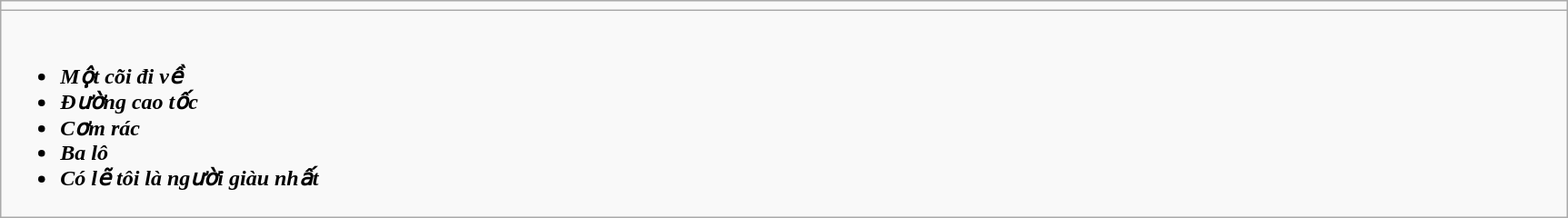<table class="wikitable" align="center" style="width:91%">
<tr>
<td colspan="2" style="vertical-align:top; width:100%;"></td>
</tr>
<tr>
<td colspan="2" valign="top"><br><ul><li><strong><em><span>Một cõi đi về</span></em></strong></li><li><strong><em><span>Đường cao tốc</span></em></strong></li><li><strong><em><span>Cơm rác</span></em></strong></li><li><strong><em><span>Ba lô</span></em></strong></li><li><strong><em><span>Có lẽ tôi là người giàu nhất</span></em></strong></li></ul></td>
</tr>
</table>
